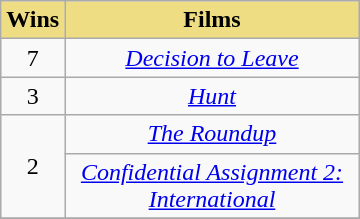<table class="wikitable plainrowheaders" style="width:15em; text-align:center;">
<tr>
<th style="background:#EEDD82;" ! align="center">Wins</th>
<th style="background:#EEDD82;" ! align="center">Films</th>
</tr>
<tr>
<td>7</td>
<td><em><a href='#'>Decision to Leave</a></em></td>
</tr>
<tr>
<td>3</td>
<td><em><a href='#'>Hunt</a></em></td>
</tr>
<tr>
<td rowspan="2">2</td>
<td><em><a href='#'>The Roundup</a></em></td>
</tr>
<tr>
<td><em><a href='#'>Confidential Assignment 2: International</a></em></td>
</tr>
<tr>
</tr>
</table>
